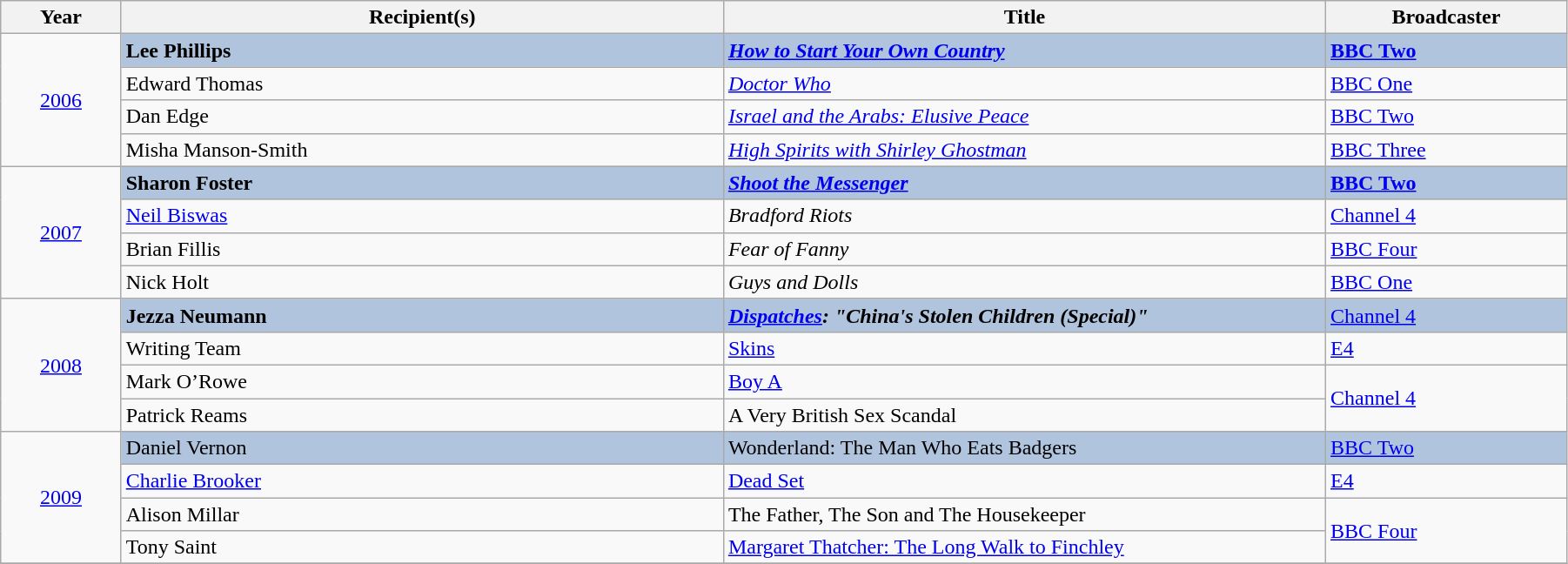<table class="wikitable" width="95%">
<tr>
<th width=5%>Year</th>
<th width=25%>Recipient(s)</th>
<th width=25%>Title</th>
<th width=10%>Broadcaster</th>
</tr>
<tr>
<td rowspan="4" style="text-align:center;"><a href='#'>2006</a></td>
<td style="background:#B0C4DE;"><strong>Lee Phillips</strong></td>
<td style="background:#B0C4DE;"><strong><em><a href='#'>How to Start Your Own Country</a></em></strong></td>
<td style="background:#B0C4DE;"><strong><a href='#'>BBC Two</a></strong></td>
</tr>
<tr>
<td>Edward Thomas</td>
<td><em><a href='#'>Doctor Who</a></em></td>
<td><a href='#'>BBC One</a></td>
</tr>
<tr>
<td>Dan Edge</td>
<td><em><a href='#'>Israel and the Arabs: Elusive Peace</a></em></td>
<td><a href='#'>BBC Two</a></td>
</tr>
<tr>
<td>Misha Manson-Smith</td>
<td><em><a href='#'>High Spirits with Shirley Ghostman</a></em></td>
<td><a href='#'>BBC Three</a></td>
</tr>
<tr>
<td rowspan="4" style="text-align:center;"><a href='#'>2007</a></td>
<td style="background:#B0C4DE;"><strong>Sharon Foster</strong></td>
<td style="background:#B0C4DE;"><strong><em><a href='#'>Shoot the Messenger</a></em></strong></td>
<td style="background:#B0C4DE;"><strong><a href='#'>BBC Two</a></strong></td>
</tr>
<tr>
<td><a href='#'>Neil Biswas</a></td>
<td><em>Bradford Riots</em></td>
<td><a href='#'>Channel 4</a></td>
</tr>
<tr>
<td>Brian Fillis</td>
<td><em>Fear of Fanny</em></td>
<td><a href='#'>BBC Four</a></td>
</tr>
<tr>
<td>Nick Holt</td>
<td><em>Guys and Dolls</em></td>
<td><a href='#'>BBC One</a></td>
</tr>
<tr>
<td rowspan="4" style="text-align:center;"><a href='#'>2008</a></td>
<td style="background:#B0C4DE;"><strong>Jezza Neumann</strong></td>
<td style="background:#B0C4DE;"><strong><em><a href='#'>Dispatches</a><em>: "China's Stolen Children (Special)"<strong></td>
<td style="background:#B0C4DE;"></strong><a href='#'>Channel 4</a><strong></td>
</tr>
<tr>
<td>Writing Team</td>
<td></em><a href='#'>Skins</a><em></td>
<td><a href='#'>E4</a></td>
</tr>
<tr>
<td>Mark O’Rowe</td>
<td></em><a href='#'>Boy A</a><em></td>
<td rowspan="2"><a href='#'>Channel 4</a></td>
</tr>
<tr>
<td>Patrick Reams</td>
<td></em>A Very British Sex Scandal<em></td>
</tr>
<tr>
<td rowspan="4" style="text-align:center;"><a href='#'>2009</a></td>
<td style="background:#B0C4DE;"></strong>Daniel Vernon<strong></td>
<td style="background:#B0C4DE;"></em></strong>Wonderland: The Man Who Eats Badgers<strong><em></td>
<td style="background:#B0C4DE;"></strong><a href='#'>BBC Two</a><strong></td>
</tr>
<tr>
<td><a href='#'>Charlie Brooker</a></td>
<td></em><a href='#'>Dead Set</a><em></td>
<td><a href='#'>E4</a></td>
</tr>
<tr>
<td>Alison Millar</td>
<td></em>The Father, The Son and The Housekeeper<em></td>
<td rowspan="2"><a href='#'>BBC Four</a></td>
</tr>
<tr>
<td>Tony Saint</td>
<td></em><a href='#'>Margaret Thatcher: The Long Walk to Finchley</a><em></td>
</tr>
<tr>
</tr>
</table>
